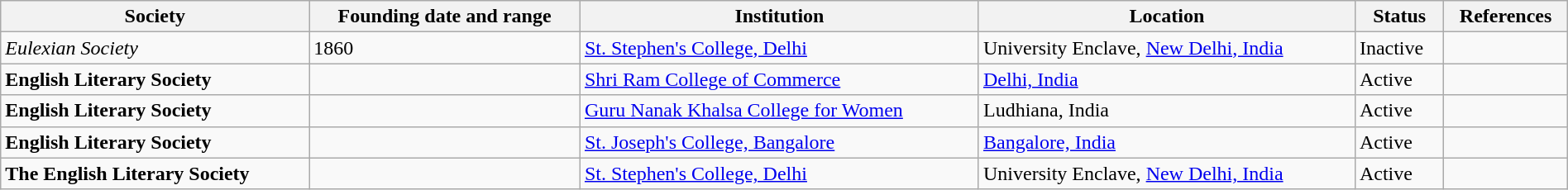<table class="wikitable" style="width:100%;">
<tr>
<th>Society</th>
<th>Founding date and range</th>
<th>Institution</th>
<th>Location</th>
<th>Status</th>
<th>References</th>
</tr>
<tr>
<td><em>Eulexian Society</em></td>
<td>1860</td>
<td><a href='#'>St. Stephen's College, Delhi</a></td>
<td>University Enclave, <a href='#'>New Delhi, India</a></td>
<td>Inactive</td>
<td></td>
</tr>
<tr>
<td><strong>English Literary Society</strong></td>
<td></td>
<td><a href='#'>Shri Ram College of Commerce</a></td>
<td><a href='#'>Delhi, India</a></td>
<td>Active</td>
<td></td>
</tr>
<tr>
<td><strong>English Literary Society</strong></td>
<td></td>
<td><a href='#'>Guru Nanak Khalsa College for Women</a></td>
<td>Ludhiana, India</td>
<td>Active</td>
<td></td>
</tr>
<tr>
<td><strong>English Literary Society</strong></td>
<td></td>
<td><a href='#'>St. Joseph's College, Bangalore</a></td>
<td><a href='#'>Bangalore, India</a></td>
<td>Active</td>
<td></td>
</tr>
<tr>
<td><strong>The English Literary Society</strong></td>
<td></td>
<td><a href='#'>St. Stephen's College, Delhi</a></td>
<td>University Enclave, <a href='#'>New Delhi, India</a></td>
<td>Active</td>
<td></td>
</tr>
</table>
